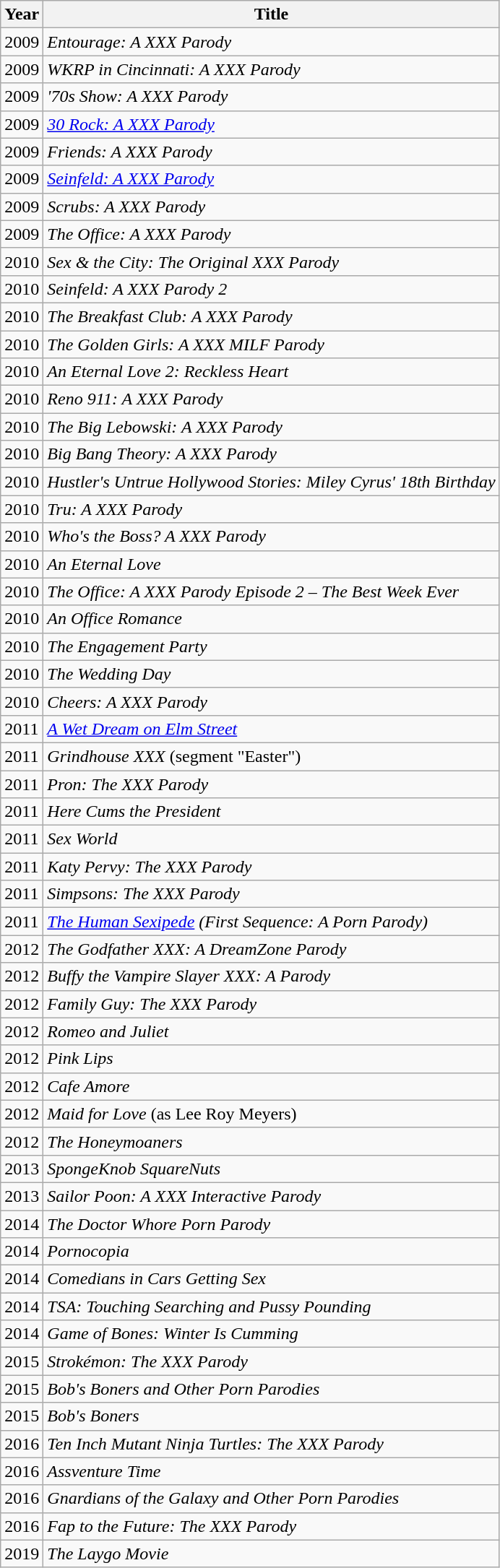<table class="wikitable">
<tr>
<th>Year</th>
<th>Title</th>
</tr>
<tr>
<td>2009</td>
<td><em>Entourage: A XXX Parody</em></td>
</tr>
<tr>
<td>2009</td>
<td><em>WKRP in Cincinnati: A XXX Parody</em></td>
</tr>
<tr>
<td>2009</td>
<td><em>'70s Show: A XXX Parody</em></td>
</tr>
<tr>
<td>2009</td>
<td><em><a href='#'>30 Rock: A XXX Parody</a></em></td>
</tr>
<tr>
<td>2009</td>
<td><em>Friends: A XXX Parody</em></td>
</tr>
<tr>
<td>2009</td>
<td><em><a href='#'>Seinfeld: A XXX Parody</a></em></td>
</tr>
<tr>
<td>2009</td>
<td><em>Scrubs: A XXX Parody</em></td>
</tr>
<tr>
<td>2009</td>
<td><em>The Office: A XXX Parody</em></td>
</tr>
<tr>
<td>2010</td>
<td><em>Sex & the City: The Original XXX Parody</em></td>
</tr>
<tr>
<td>2010</td>
<td><em>Seinfeld: A XXX Parody 2</em></td>
</tr>
<tr>
<td>2010</td>
<td><em>The Breakfast Club: A XXX Parody</em></td>
</tr>
<tr>
<td>2010</td>
<td><em>The Golden Girls: A XXX MILF Parody</em></td>
</tr>
<tr>
<td>2010</td>
<td><em>An Eternal Love 2: Reckless Heart</em></td>
</tr>
<tr>
<td>2010</td>
<td><em>Reno 911: A XXX Parody</em></td>
</tr>
<tr>
<td>2010</td>
<td><em>The Big Lebowski: A XXX Parody</em></td>
</tr>
<tr>
<td>2010</td>
<td><em>Big Bang Theory: A XXX Parody</em></td>
</tr>
<tr>
<td>2010</td>
<td><em>Hustler's Untrue Hollywood Stories: Miley Cyrus' 18th Birthday</em></td>
</tr>
<tr>
<td>2010</td>
<td><em>Tru: A XXX Parody</em></td>
</tr>
<tr>
<td>2010</td>
<td><em>Who's the Boss? A XXX Parody</em></td>
</tr>
<tr>
<td>2010</td>
<td><em>An Eternal Love</em></td>
</tr>
<tr>
<td>2010</td>
<td><em>The Office: A XXX Parody Episode 2 – The Best Week Ever</em></td>
</tr>
<tr>
<td>2010</td>
<td><em>An Office Romance</em></td>
</tr>
<tr>
<td>2010</td>
<td><em>The Engagement Party</em></td>
</tr>
<tr>
<td>2010</td>
<td><em>The Wedding Day</em></td>
</tr>
<tr>
<td>2010</td>
<td><em>Cheers: A XXX Parody</em></td>
</tr>
<tr>
<td>2011</td>
<td><em><a href='#'>A Wet Dream on Elm Street</a></em></td>
</tr>
<tr>
<td>2011</td>
<td><em>Grindhouse XXX</em> (segment "Easter")</td>
</tr>
<tr>
<td>2011</td>
<td><em>Pron: The XXX Parody</em></td>
</tr>
<tr>
<td>2011</td>
<td><em>Here Cums the President</em></td>
</tr>
<tr>
<td>2011</td>
<td><em>Sex World</em></td>
</tr>
<tr>
<td>2011</td>
<td><em>Katy Pervy: The XXX Parody</em></td>
</tr>
<tr>
<td>2011</td>
<td><em>Simpsons: The XXX Parody</em></td>
</tr>
<tr>
<td>2011</td>
<td><em><a href='#'>The Human Sexipede</a> (First Sequence: A Porn Parody)</em></td>
</tr>
<tr>
<td>2012</td>
<td><em>The Godfather XXX: A DreamZone Parody</em></td>
</tr>
<tr>
<td>2012</td>
<td><em>Buffy the Vampire Slayer XXX: A Parody</em></td>
</tr>
<tr>
<td>2012</td>
<td><em>Family Guy: The XXX Parody</em></td>
</tr>
<tr>
<td>2012</td>
<td><em>Romeo and Juliet</em></td>
</tr>
<tr>
<td>2012</td>
<td><em>Pink Lips</em></td>
</tr>
<tr>
<td>2012</td>
<td><em>Cafe Amore</em></td>
</tr>
<tr>
<td>2012</td>
<td><em>Maid for Love</em> (as Lee Roy Meyers)</td>
</tr>
<tr>
<td>2012</td>
<td><em>The Honeymoaners</em></td>
</tr>
<tr>
<td>2013</td>
<td><em>SpongeKnob SquareNuts</em></td>
</tr>
<tr>
<td>2013</td>
<td><em>Sailor Poon: A XXX Interactive Parody</em></td>
</tr>
<tr>
<td>2014</td>
<td><em>The Doctor Whore Porn Parody</em></td>
</tr>
<tr>
<td>2014</td>
<td><em>Pornocopia</em></td>
</tr>
<tr>
<td>2014</td>
<td><em>Comedians in Cars Getting Sex</em></td>
</tr>
<tr>
<td>2014</td>
<td><em>TSA: Touching Searching and Pussy Pounding</em></td>
</tr>
<tr>
<td>2014</td>
<td><em>Game of Bones: Winter Is Cumming</em></td>
</tr>
<tr>
<td>2015</td>
<td><em>Strokémon: The XXX Parody</em></td>
</tr>
<tr>
<td>2015</td>
<td><em>Bob's Boners and Other Porn Parodies</em></td>
</tr>
<tr>
<td>2015</td>
<td><em>Bob's Boners</em></td>
</tr>
<tr>
<td>2016</td>
<td><em>Ten Inch Mutant Ninja Turtles: The XXX Parody</em></td>
</tr>
<tr>
<td>2016</td>
<td><em>Assventure Time</em></td>
</tr>
<tr>
<td>2016</td>
<td><em>Gnardians of the Galaxy and Other Porn Parodies</em></td>
</tr>
<tr>
<td>2016</td>
<td><em>Fap to the Future: The XXX Parody</em></td>
</tr>
<tr>
<td>2019</td>
<td><em>The Laygo Movie</em></td>
</tr>
</table>
